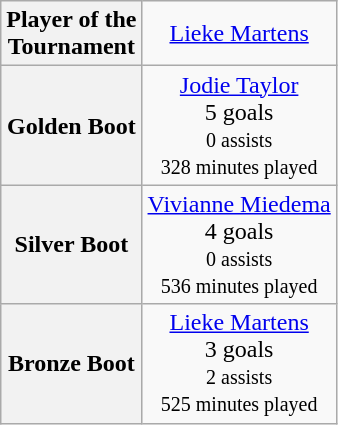<table class="wikitable" style="text-align:center">
<tr>
<th>Player of the<br>Tournament</th>
<td> <a href='#'>Lieke Martens</a></td>
</tr>
<tr>
<th>Golden Boot</th>
<td> <a href='#'>Jodie Taylor</a><br>5 goals<br><small>0 assists<br>328 minutes played</small></td>
</tr>
<tr>
<th>Silver Boot</th>
<td> <a href='#'>Vivianne Miedema</a><br>4 goals<br><small>0 assists<br>536 minutes played</small></td>
</tr>
<tr>
<th>Bronze Boot</th>
<td> <a href='#'>Lieke Martens</a><br>3 goals<br><small>2 assists<br>525 minutes played</small></td>
</tr>
</table>
